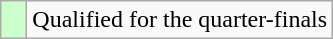<table class="wikitable">
<tr>
<td width=10px bgcolor="#ccffcc"></td>
<td>Qualified for the quarter-finals</td>
</tr>
</table>
